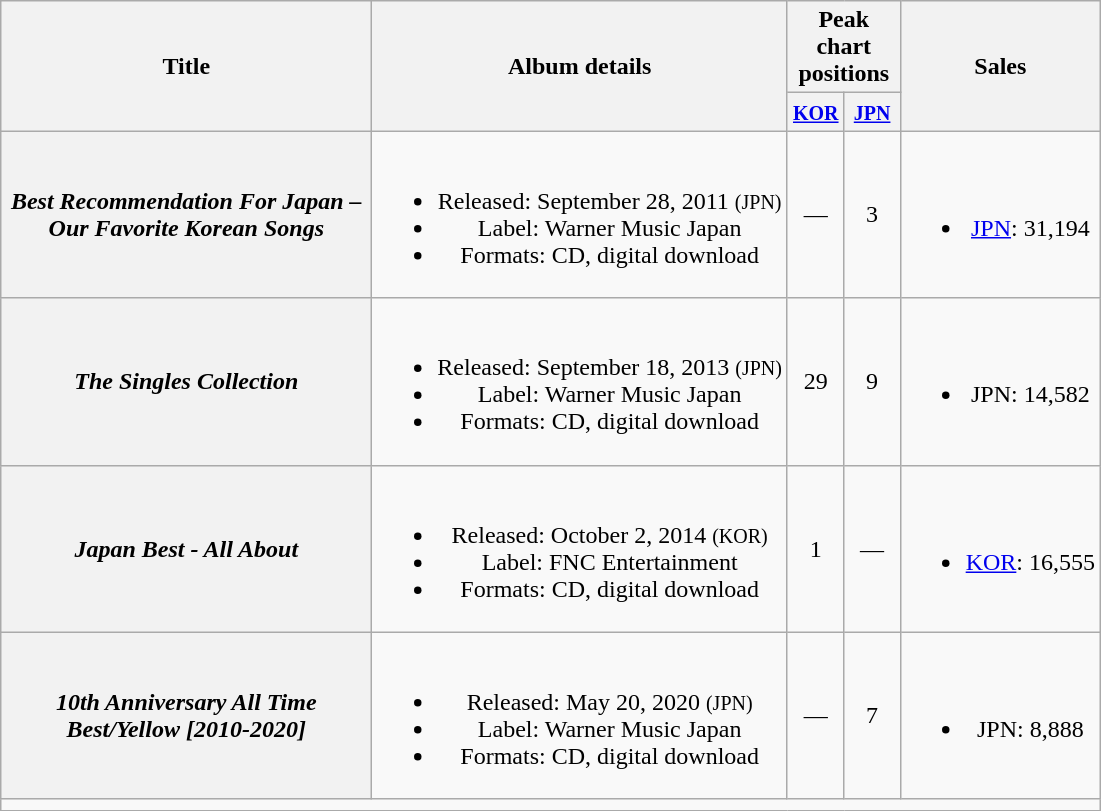<table class="wikitable plainrowheaders" style="text-align:center;">
<tr>
<th rowspan="2" style="width:15em;">Title</th>
<th rowspan="2">Album details</th>
<th colspan="2">Peak chart positions</th>
<th rowspan=2>Sales</th>
</tr>
<tr>
<th width="30"><small><a href='#'>KOR</a></small><br></th>
<th width="30"><small><a href='#'>JPN</a></small><br></th>
</tr>
<tr>
<th scope="row"><em>Best Recommendation For Japan – Our Favorite Korean Songs</em></th>
<td><br><ul><li>Released: September 28, 2011 <small>(JPN)</small></li><li>Label: Warner Music Japan</li><li>Formats: CD, digital download</li></ul></td>
<td>—</td>
<td>3</td>
<td><br><ul><li><a href='#'>JPN</a>: 31,194</li></ul></td>
</tr>
<tr>
<th scope="row"><em>The Singles Collection</em></th>
<td><br><ul><li>Released: September 18, 2013 <small>(JPN)</small></li><li>Label: Warner Music Japan</li><li>Formats: CD, digital download</li></ul></td>
<td>29</td>
<td>9</td>
<td><br><ul><li>JPN: 14,582</li></ul></td>
</tr>
<tr>
<th scope="row"><em>Japan Best - All About</em></th>
<td><br><ul><li>Released: October 2, 2014 <small>(KOR)</small></li><li>Label: FNC Entertainment</li><li>Formats: CD, digital download</li></ul></td>
<td>1</td>
<td>—</td>
<td><br><ul><li><a href='#'>KOR</a>: 16,555</li></ul></td>
</tr>
<tr>
<th scope="row"><em>10th Anniversary All Time Best/Yellow [2010-2020]</em></th>
<td><br><ul><li>Released: May 20, 2020 <small>(JPN)</small></li><li>Label: Warner Music Japan</li><li>Formats: CD, digital download</li></ul></td>
<td>—</td>
<td>7</td>
<td><br><ul><li>JPN: 8,888</li></ul></td>
</tr>
<tr>
<td colspan="5"></td>
</tr>
</table>
